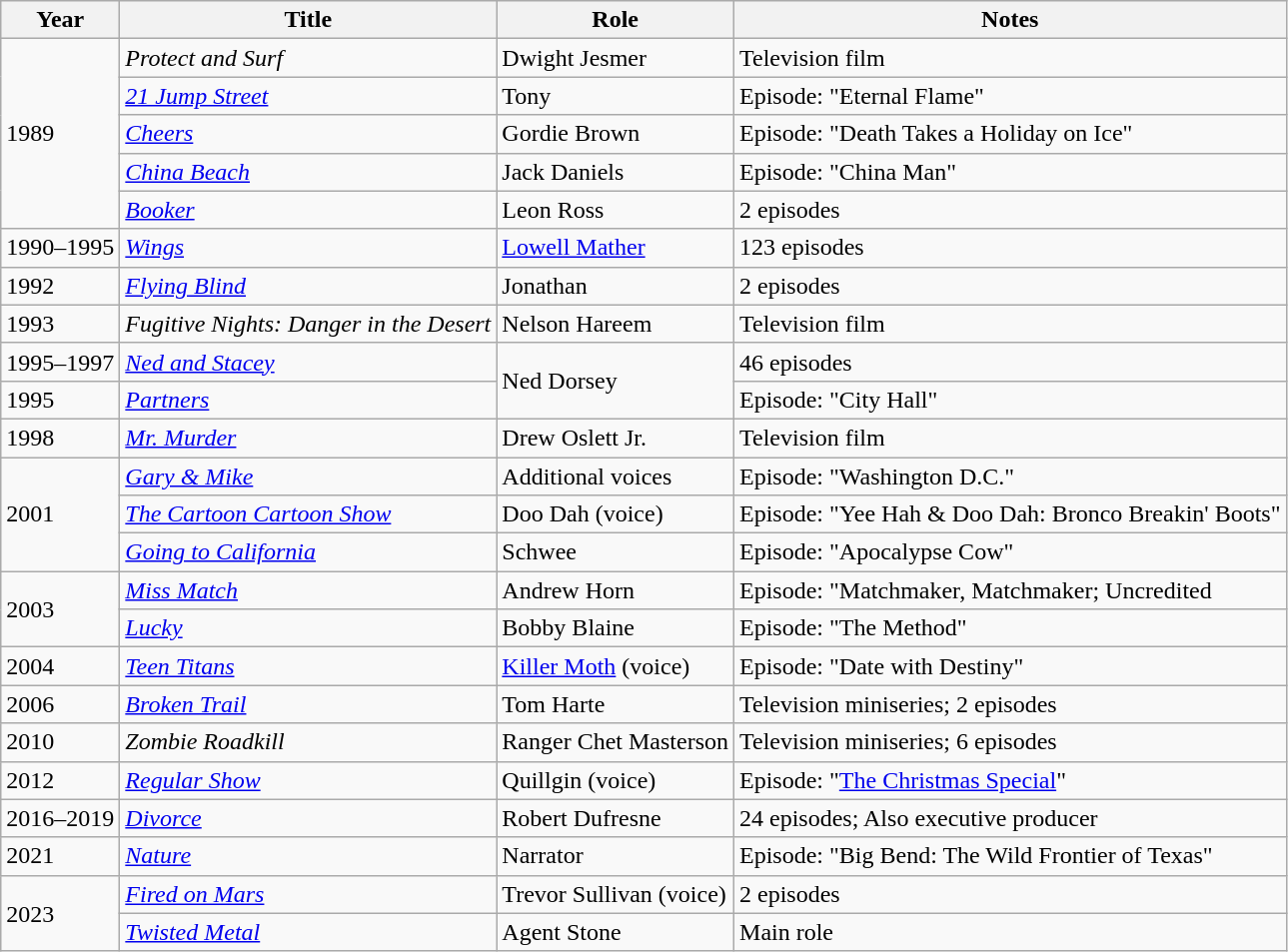<table class="wikitable sortable">
<tr>
<th>Year</th>
<th>Title</th>
<th>Role</th>
<th>Notes</th>
</tr>
<tr>
<td rowspan="5">1989</td>
<td><em>Protect and Surf</em></td>
<td>Dwight Jesmer</td>
<td>Television film</td>
</tr>
<tr>
<td><em><a href='#'>21 Jump Street</a></em></td>
<td>Tony</td>
<td>Episode: "Eternal Flame"</td>
</tr>
<tr>
<td><em><a href='#'>Cheers</a></em></td>
<td>Gordie Brown</td>
<td>Episode: "Death Takes a Holiday on Ice"</td>
</tr>
<tr>
<td><em><a href='#'>China Beach</a></em></td>
<td>Jack Daniels</td>
<td>Episode: "China Man"</td>
</tr>
<tr>
<td><em><a href='#'>Booker</a></em></td>
<td>Leon Ross</td>
<td>2 episodes</td>
</tr>
<tr>
<td>1990–1995</td>
<td><em><a href='#'>Wings</a></em></td>
<td><a href='#'>Lowell Mather</a></td>
<td>123 episodes</td>
</tr>
<tr>
<td>1992</td>
<td><em><a href='#'>Flying Blind</a></em></td>
<td>Jonathan</td>
<td>2 episodes</td>
</tr>
<tr>
<td>1993</td>
<td><em>Fugitive Nights: Danger in the Desert</em></td>
<td>Nelson Hareem</td>
<td>Television film</td>
</tr>
<tr>
<td>1995–1997</td>
<td><em><a href='#'>Ned and Stacey</a></em></td>
<td rowspan="2">Ned Dorsey</td>
<td>46 episodes</td>
</tr>
<tr>
<td>1995</td>
<td><em><a href='#'>Partners</a></em></td>
<td>Episode: "City Hall"</td>
</tr>
<tr>
<td>1998</td>
<td><em><a href='#'>Mr. Murder</a></em></td>
<td>Drew Oslett Jr.</td>
<td>Television film</td>
</tr>
<tr>
<td rowspan="3">2001</td>
<td><em><a href='#'>Gary & Mike</a></em></td>
<td>Additional voices</td>
<td>Episode: "Washington D.C."</td>
</tr>
<tr>
<td><em><a href='#'>The Cartoon Cartoon Show</a></em></td>
<td>Doo Dah (voice)</td>
<td>Episode: "Yee Hah & Doo Dah: Bronco Breakin' Boots"</td>
</tr>
<tr>
<td><em><a href='#'>Going to California</a></em></td>
<td>Schwee</td>
<td>Episode: "Apocalypse Cow"</td>
</tr>
<tr>
<td rowspan="2">2003</td>
<td><em><a href='#'>Miss Match</a></em></td>
<td>Andrew Horn</td>
<td>Episode: "Matchmaker, Matchmaker; Uncredited</td>
</tr>
<tr>
<td><em><a href='#'>Lucky</a></em></td>
<td>Bobby Blaine</td>
<td>Episode: "The Method"</td>
</tr>
<tr>
<td>2004</td>
<td><em><a href='#'>Teen Titans</a></em></td>
<td><a href='#'>Killer Moth</a> (voice)</td>
<td>Episode: "Date with Destiny"</td>
</tr>
<tr>
<td>2006</td>
<td><em><a href='#'>Broken Trail</a></em></td>
<td>Tom Harte</td>
<td>Television miniseries; 2 episodes</td>
</tr>
<tr>
<td>2010</td>
<td><em>Zombie Roadkill</em></td>
<td>Ranger Chet Masterson</td>
<td>Television miniseries; 6 episodes</td>
</tr>
<tr>
<td>2012</td>
<td><em><a href='#'>Regular Show</a></em></td>
<td>Quillgin (voice)</td>
<td>Episode: "<a href='#'>The Christmas Special</a>"</td>
</tr>
<tr>
<td>2016–2019</td>
<td><em><a href='#'>Divorce</a></em></td>
<td>Robert Dufresne</td>
<td>24 episodes; Also executive producer</td>
</tr>
<tr>
<td>2021</td>
<td><em><a href='#'>Nature</a></em></td>
<td>Narrator</td>
<td>Episode: "Big Bend: The Wild Frontier of Texas"</td>
</tr>
<tr>
<td rowspan="2">2023</td>
<td><em><a href='#'>Fired on Mars</a></em></td>
<td>Trevor Sullivan (voice)</td>
<td>2 episodes</td>
</tr>
<tr>
<td><em><a href='#'>Twisted Metal</a></em></td>
<td>Agent Stone</td>
<td>Main role</td>
</tr>
</table>
